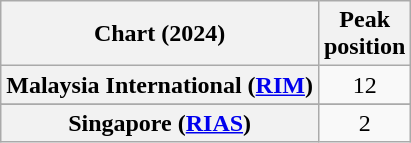<table class="wikitable sortable plainrowheaders" style="text-align:center">
<tr>
<th scope="col">Chart (2024)</th>
<th scope="col">Peak<br>position</th>
</tr>
<tr>
<th scope="row">Malaysia International (<a href='#'>RIM</a>)</th>
<td>12</td>
</tr>
<tr>
</tr>
<tr>
<th scope="row">Singapore (<a href='#'>RIAS</a>)</th>
<td>2</td>
</tr>
</table>
